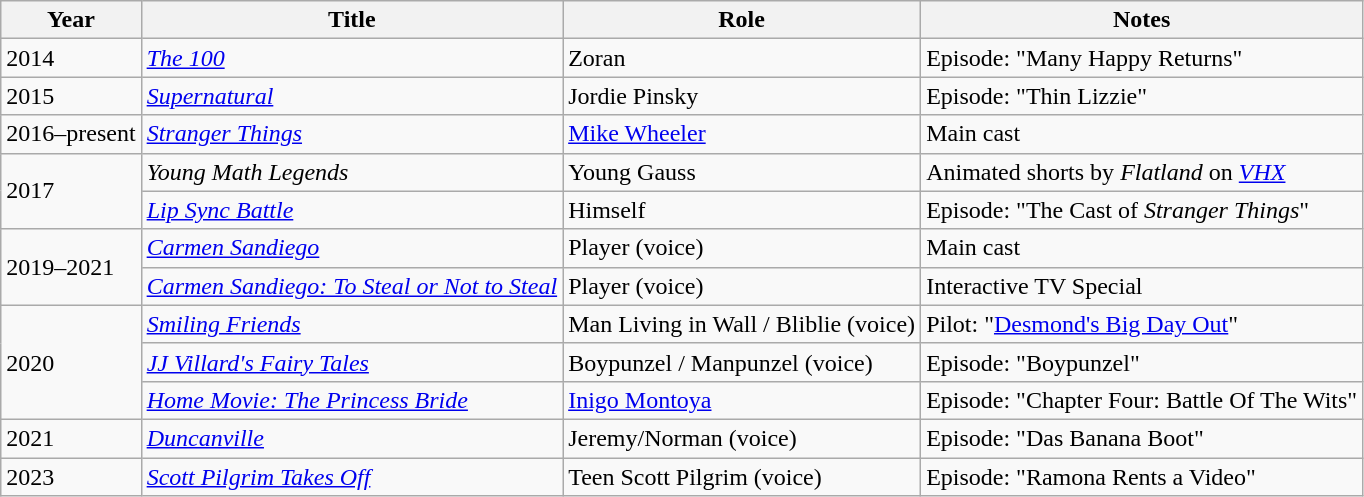<table class="wikitable sortable">
<tr>
<th>Year</th>
<th>Title</th>
<th>Role</th>
<th class="unsortable">Notes</th>
</tr>
<tr>
<td>2014</td>
<td data-sort-value="100, The"><em><a href='#'>The 100</a></em></td>
<td>Zoran</td>
<td>Episode: "Many Happy Returns"</td>
</tr>
<tr>
<td>2015</td>
<td><em><a href='#'>Supernatural</a></em></td>
<td>Jordie Pinsky</td>
<td>Episode: "Thin Lizzie"</td>
</tr>
<tr>
<td>2016–present</td>
<td><em><a href='#'>Stranger Things</a></em></td>
<td><a href='#'>Mike Wheeler</a></td>
<td>Main cast</td>
</tr>
<tr>
<td rowspan="2">2017</td>
<td><em>Young Math Legends</em></td>
<td>Young Gauss</td>
<td>Animated shorts by <em>Flatland</em> on <em><a href='#'>VHX</a></em></td>
</tr>
<tr>
<td><em><a href='#'>Lip Sync Battle</a></em></td>
<td>Himself</td>
<td>Episode: "The Cast of <em>Stranger Things</em>"</td>
</tr>
<tr>
<td rowspan="2">2019–2021</td>
<td><em><a href='#'>Carmen Sandiego</a></em></td>
<td>Player (voice)</td>
<td>Main cast</td>
</tr>
<tr>
<td><em><a href='#'>Carmen Sandiego: To Steal or Not to Steal</a></em></td>
<td>Player (voice)</td>
<td>Interactive TV Special</td>
</tr>
<tr>
<td rowspan="3">2020</td>
<td><em><a href='#'>Smiling Friends</a></em></td>
<td>Man Living in Wall / Bliblie (voice)</td>
<td>Pilot: "<a href='#'>Desmond's Big Day Out</a>"</td>
</tr>
<tr>
<td><em><a href='#'>JJ Villard's Fairy Tales</a></em></td>
<td>Boypunzel / Manpunzel (voice)</td>
<td>Episode: "Boypunzel"</td>
</tr>
<tr>
<td><em><a href='#'>Home Movie: The Princess Bride</a></em></td>
<td><a href='#'>Inigo Montoya</a></td>
<td>Episode: "Chapter Four: Battle Of The Wits"</td>
</tr>
<tr>
<td>2021</td>
<td><em><a href='#'>Duncanville</a></em></td>
<td>Jeremy/Norman (voice)</td>
<td>Episode: "Das Banana Boot"</td>
</tr>
<tr>
<td>2023</td>
<td><em><a href='#'>Scott Pilgrim Takes Off</a></em></td>
<td>Teen Scott Pilgrim (voice)</td>
<td>Episode: "Ramona Rents a Video"</td>
</tr>
</table>
